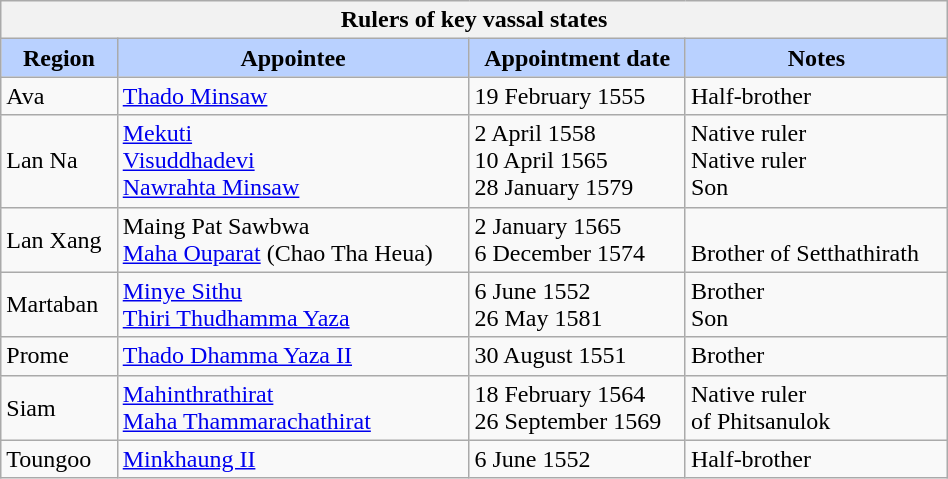<table class="wikitable collapsible collapsed" style="min-width:50%; margin:0.3em auto">
<tr>
<th colspan=4>Rulers of key vassal states</th>
</tr>
<tr>
<th style="background-color:#B9D1FF">Region</th>
<th style="background-color:#B9D1FF">Appointee</th>
<th style="background-color:#B9D1FF">Appointment date</th>
<th style="background-color:#B9D1FF">Notes</th>
</tr>
<tr>
<td>Ava</td>
<td><a href='#'>Thado Minsaw</a></td>
<td>19 February 1555</td>
<td>Half-brother</td>
</tr>
<tr>
<td>Lan Na</td>
<td><a href='#'>Mekuti</a> <br> <a href='#'>Visuddhadevi</a> <br> <a href='#'>Nawrahta Minsaw</a></td>
<td>2 April 1558 <br> 10 April 1565 <br> 28 January 1579</td>
<td>Native ruler <br> Native ruler <br> Son</td>
</tr>
<tr>
<td>Lan Xang</td>
<td>Maing Pat Sawbwa <br> <a href='#'>Maha Ouparat</a> (Chao Tha Heua)</td>
<td>2 January 1565 <br> 6 December 1574</td>
<td><br> Brother of Setthathirath</td>
</tr>
<tr>
<td>Martaban</td>
<td><a href='#'>Minye Sithu</a> <br> <a href='#'>Thiri Thudhamma Yaza</a></td>
<td>6 June 1552 <br> 26 May 1581</td>
<td>Brother <br> Son</td>
</tr>
<tr>
<td>Prome</td>
<td><a href='#'>Thado Dhamma Yaza II</a></td>
<td>30 August 1551</td>
<td>Brother</td>
</tr>
<tr>
<td>Siam</td>
<td><a href='#'>Mahinthrathirat</a> <br> <a href='#'>Maha Thammarachathirat</a></td>
<td>18 February 1564 <br> 26 September 1569</td>
<td>Native ruler <br> of Phitsanulok</td>
</tr>
<tr>
<td>Toungoo</td>
<td><a href='#'>Minkhaung II</a></td>
<td>6 June 1552</td>
<td>Half-brother</td>
</tr>
</table>
